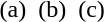<table cellpadding=3>
<tr valign=center>
<td></td>
<td></td>
<td></td>
</tr>
<tr>
<td align=center>(a)</td>
<td align=center>(b)</td>
<td align=center>(c)</td>
</tr>
</table>
